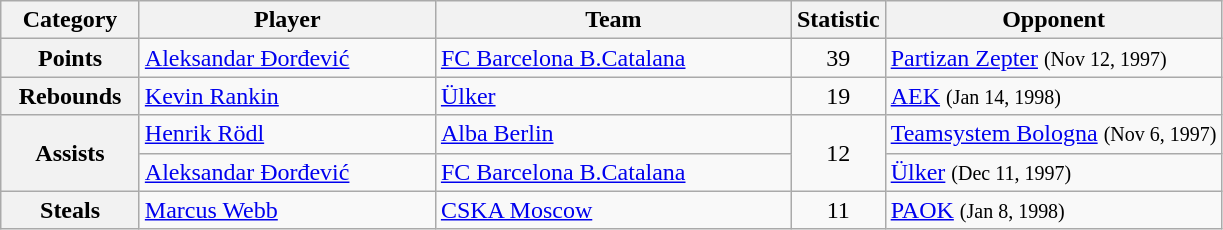<table class="wikitable">
<tr>
<th width=85>Category</th>
<th width=190>Player</th>
<th width=230>Team</th>
<th width=50>Statistic</th>
<th>Opponent</th>
</tr>
<tr>
<th>Points</th>
<td> <a href='#'>Aleksandar Đorđević</a></td>
<td> <a href='#'>FC Barcelona B.Catalana</a></td>
<td style="text-align: center;">39</td>
<td> <a href='#'>Partizan Zepter</a> <small>(Nov 12, 1997)</small></td>
</tr>
<tr>
<th>Rebounds</th>
<td> <a href='#'>Kevin Rankin</a></td>
<td align="left"> <a href='#'>Ülker</a></td>
<td style="text-align: center;">19</td>
<td> <a href='#'>AEK</a> <small>(Jan 14, 1998)</small></td>
</tr>
<tr>
<th rowspan=2>Assists</th>
<td> <a href='#'>Henrik Rödl</a></td>
<td> <a href='#'>Alba Berlin</a></td>
<td style="text-align: center;" rowspan=2>12</td>
<td> <a href='#'>Teamsystem Bologna</a> <small>(Nov 6, 1997)</small></td>
</tr>
<tr>
<td> <a href='#'>Aleksandar Đorđević</a></td>
<td> <a href='#'>FC Barcelona B.Catalana</a></td>
<td> <a href='#'>Ülker</a> <small>(Dec 11, 1997)</small></td>
</tr>
<tr>
<th>Steals</th>
<td> <a href='#'>Marcus Webb</a></td>
<td> <a href='#'>CSKA Moscow</a></td>
<td style="text-align: center;">11</td>
<td> <a href='#'>PAOK</a> <small>(Jan 8, 1998)</small></td>
</tr>
</table>
